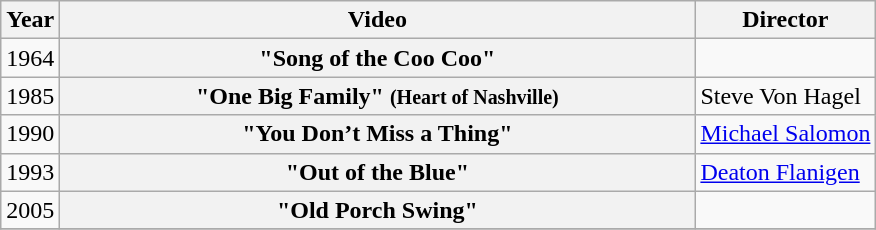<table class="wikitable plainrowheaders">
<tr>
<th>Year</th>
<th style="width:26em;">Video</th>
<th>Director</th>
</tr>
<tr>
<td>1964</td>
<th scope="row">"Song of the Coo Coo"</th>
<td></td>
</tr>
<tr>
<td>1985</td>
<th scope="row">"One Big Family" <small>(Heart of Nashville)</small></th>
<td>Steve Von Hagel</td>
</tr>
<tr>
<td>1990</td>
<th scope="row">"You Don’t Miss a Thing"</th>
<td><a href='#'>Michael Salomon</a></td>
</tr>
<tr>
<td>1993</td>
<th scope="row">"Out of the Blue"</th>
<td><a href='#'>Deaton Flanigen</a></td>
</tr>
<tr>
<td>2005</td>
<th scope="row">"Old Porch Swing"</th>
<td></td>
</tr>
<tr>
</tr>
</table>
